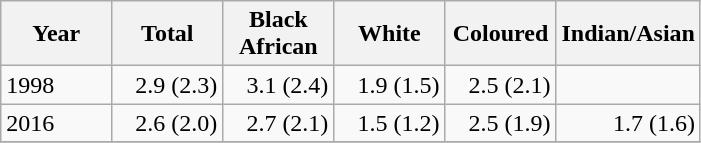<table class="wikitable">
<tr>
<th style="width:50pt;">Year</th>
<th style="width:50pt;">Total</th>
<th style="width:50pt;">Black African</th>
<th style="width:50pt;">White</th>
<th style="width:50pt;">Coloured</th>
<th style="width:50pt;">Indian/Asian</th>
</tr>
<tr>
<td>1998</td>
<td style="text-align:right;">2.9 (2.3)</td>
<td style="text-align:right;">3.1 (2.4)</td>
<td style="text-align:right;">1.9 (1.5)</td>
<td style="text-align:right;">2.5 (2.1)</td>
<td style="text-align:right;"></td>
</tr>
<tr>
<td>2016</td>
<td style="text-align:right;">2.6 (2.0)</td>
<td style="text-align:right;">2.7 (2.1)</td>
<td style="text-align:right;">1.5 (1.2)</td>
<td style="text-align:right;">2.5 (1.9)</td>
<td style="text-align:right;">1.7 (1.6)</td>
</tr>
<tr>
</tr>
</table>
